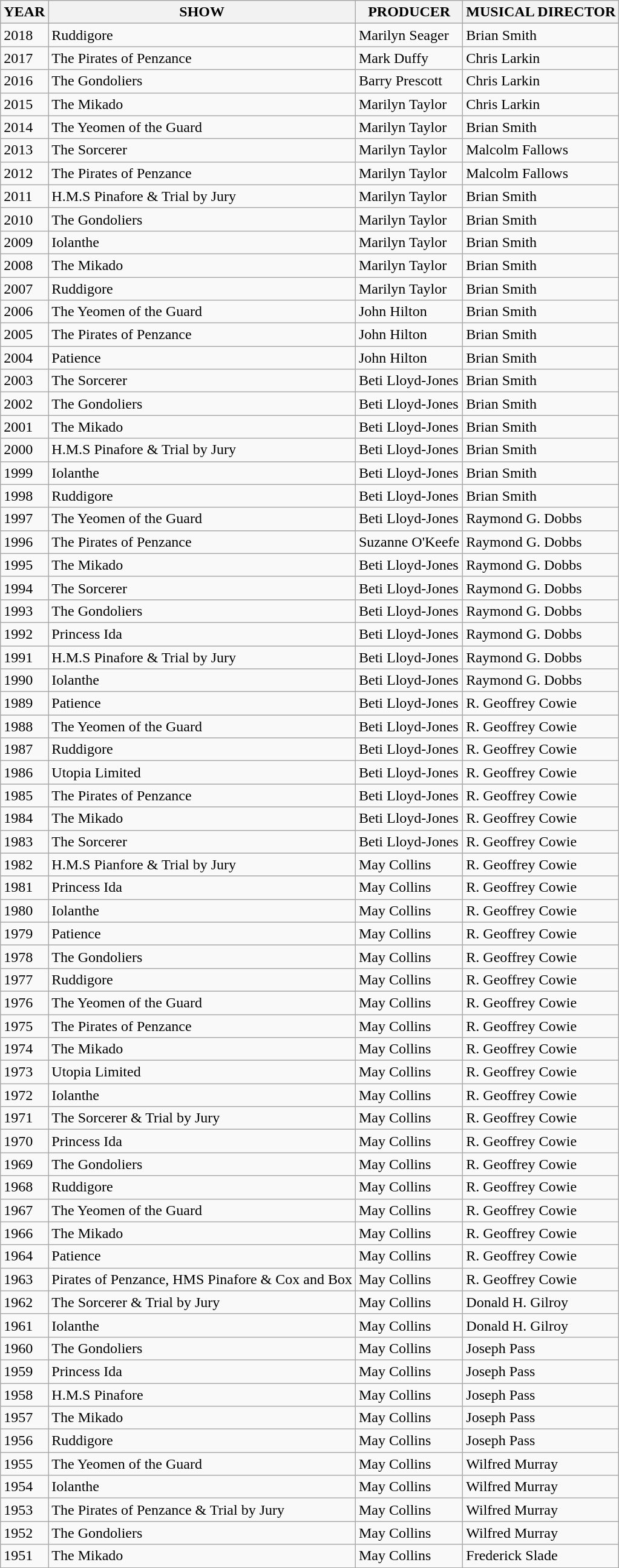<table class="wikitable">
<tr>
<th><strong>YEAR</strong></th>
<th>SHOW</th>
<th>PRODUCER</th>
<th>MUSICAL DIRECTOR</th>
</tr>
<tr>
<td>2018</td>
<td>Ruddigore</td>
<td>Marilyn Seager</td>
<td>Brian Smith</td>
</tr>
<tr>
<td>2017</td>
<td>The Pirates of Penzance</td>
<td>Mark Duffy</td>
<td>Chris Larkin</td>
</tr>
<tr>
<td>2016</td>
<td>The Gondoliers</td>
<td>Barry Prescott</td>
<td>Chris Larkin</td>
</tr>
<tr>
<td>2015</td>
<td>The Mikado</td>
<td>Marilyn Taylor</td>
<td>Chris Larkin</td>
</tr>
<tr>
<td>2014</td>
<td>The Yeomen of the Guard</td>
<td>Marilyn Taylor</td>
<td>Brian Smith</td>
</tr>
<tr>
<td>2013</td>
<td>The Sorcerer</td>
<td>Marilyn Taylor</td>
<td>Malcolm Fallows</td>
</tr>
<tr>
<td>2012</td>
<td>The Pirates of Penzance</td>
<td>Marilyn Taylor</td>
<td>Malcolm Fallows</td>
</tr>
<tr>
<td>2011</td>
<td>H.M.S Pinafore & Trial by Jury</td>
<td>Marilyn Taylor</td>
<td>Brian Smith</td>
</tr>
<tr>
<td>2010</td>
<td>The Gondoliers</td>
<td>Marilyn Taylor</td>
<td>Brian Smith</td>
</tr>
<tr>
<td>2009</td>
<td>Iolanthe</td>
<td>Marilyn Taylor</td>
<td>Brian Smith</td>
</tr>
<tr>
<td>2008</td>
<td>The Mikado</td>
<td>Marilyn Taylor</td>
<td>Brian Smith</td>
</tr>
<tr>
<td>2007</td>
<td>Ruddigore</td>
<td>Marilyn Taylor</td>
<td>Brian Smith</td>
</tr>
<tr>
<td>2006</td>
<td>The Yeomen of the Guard</td>
<td>John Hilton</td>
<td>Brian Smith</td>
</tr>
<tr>
<td>2005</td>
<td>The Pirates of Penzance</td>
<td>John Hilton</td>
<td>Brian Smith</td>
</tr>
<tr>
<td>2004</td>
<td>Patience</td>
<td>John Hilton</td>
<td>Brian Smith</td>
</tr>
<tr>
<td>2003</td>
<td>The Sorcerer</td>
<td>Beti Lloyd-Jones</td>
<td>Brian Smith</td>
</tr>
<tr>
<td>2002</td>
<td>The Gondoliers</td>
<td>Beti Lloyd-Jones</td>
<td>Brian Smith</td>
</tr>
<tr>
<td>2001</td>
<td>The Mikado</td>
<td>Beti Lloyd-Jones</td>
<td>Brian Smith</td>
</tr>
<tr>
<td>2000</td>
<td>H.M.S Pinafore & Trial by Jury</td>
<td>Beti Lloyd-Jones</td>
<td>Brian Smith</td>
</tr>
<tr>
<td>1999</td>
<td>Iolanthe</td>
<td>Beti Lloyd-Jones</td>
<td>Brian Smith</td>
</tr>
<tr>
<td>1998</td>
<td>Ruddigore</td>
<td>Beti Lloyd-Jones</td>
<td>Brian Smith</td>
</tr>
<tr>
<td>1997</td>
<td>The Yeomen of the Guard</td>
<td>Beti Lloyd-Jones</td>
<td>Raymond G. Dobbs</td>
</tr>
<tr>
<td>1996</td>
<td>The Pirates of Penzance</td>
<td>Suzanne O'Keefe</td>
<td>Raymond G. Dobbs</td>
</tr>
<tr>
<td>1995</td>
<td>The Mikado</td>
<td>Beti Lloyd-Jones</td>
<td>Raymond G. Dobbs</td>
</tr>
<tr>
<td>1994</td>
<td>The Sorcerer</td>
<td>Beti Lloyd-Jones</td>
<td>Raymond G. Dobbs</td>
</tr>
<tr>
<td>1993</td>
<td>The Gondoliers</td>
<td>Beti Lloyd-Jones</td>
<td>Raymond G. Dobbs</td>
</tr>
<tr>
<td>1992</td>
<td>Princess Ida</td>
<td>Beti Lloyd-Jones</td>
<td>Raymond G. Dobbs</td>
</tr>
<tr>
<td>1991</td>
<td>H.M.S Pinafore & Trial by Jury</td>
<td>Beti Lloyd-Jones</td>
<td>Raymond G. Dobbs</td>
</tr>
<tr>
<td>1990</td>
<td>Iolanthe</td>
<td>Beti Lloyd-Jones</td>
<td>Raymond G. Dobbs</td>
</tr>
<tr>
<td>1989</td>
<td>Patience</td>
<td>Beti Lloyd-Jones</td>
<td>R. Geoffrey Cowie</td>
</tr>
<tr>
<td>1988</td>
<td>The Yeomen of the Guard</td>
<td>Beti Lloyd-Jones</td>
<td>R. Geoffrey Cowie</td>
</tr>
<tr>
<td>1987</td>
<td>Ruddigore</td>
<td>Beti Lloyd-Jones</td>
<td>R. Geoffrey Cowie</td>
</tr>
<tr>
<td>1986</td>
<td>Utopia Limited</td>
<td>Beti Lloyd-Jones</td>
<td>R. Geoffrey Cowie</td>
</tr>
<tr>
<td>1985</td>
<td>The Pirates of Penzance</td>
<td>Beti Lloyd-Jones</td>
<td>R. Geoffrey Cowie</td>
</tr>
<tr>
<td>1984</td>
<td>The Mikado</td>
<td>Beti Lloyd-Jones</td>
<td>R. Geoffrey Cowie</td>
</tr>
<tr>
<td>1983</td>
<td>The Sorcerer</td>
<td>Beti Lloyd-Jones</td>
<td>R. Geoffrey Cowie</td>
</tr>
<tr>
<td>1982</td>
<td>H.M.S Pianfore & Trial by Jury</td>
<td>May Collins</td>
<td>R. Geoffrey Cowie</td>
</tr>
<tr>
<td>1981</td>
<td>Princess Ida</td>
<td>May Collins</td>
<td>R. Geoffrey Cowie</td>
</tr>
<tr>
<td>1980</td>
<td>Iolanthe</td>
<td>May Collins</td>
<td>R. Geoffrey Cowie</td>
</tr>
<tr>
<td>1979</td>
<td>Patience</td>
<td>May Collins</td>
<td>R. Geoffrey Cowie</td>
</tr>
<tr>
<td>1978</td>
<td>The Gondoliers</td>
<td>May Collins</td>
<td>R. Geoffrey Cowie</td>
</tr>
<tr>
<td>1977</td>
<td>Ruddigore</td>
<td>May Collins</td>
<td>R. Geoffrey Cowie</td>
</tr>
<tr>
<td>1976</td>
<td>The Yeomen of the Guard</td>
<td>May Collins</td>
<td>R. Geoffrey Cowie</td>
</tr>
<tr>
<td>1975</td>
<td>The Pirates of Penzance</td>
<td>May Collins</td>
<td>R. Geoffrey Cowie</td>
</tr>
<tr>
<td>1974</td>
<td>The Mikado</td>
<td>May Collins</td>
<td>R. Geoffrey Cowie</td>
</tr>
<tr>
<td>1973</td>
<td>Utopia Limited</td>
<td>May Collins</td>
<td>R. Geoffrey Cowie</td>
</tr>
<tr>
<td>1972</td>
<td>Iolanthe</td>
<td>May Collins</td>
<td>R. Geoffrey Cowie</td>
</tr>
<tr>
<td>1971</td>
<td>The Sorcerer & Trial by Jury</td>
<td>May Collins</td>
<td>R. Geoffrey Cowie</td>
</tr>
<tr>
<td>1970</td>
<td>Princess Ida</td>
<td>May Collins</td>
<td>R. Geoffrey Cowie</td>
</tr>
<tr>
<td>1969</td>
<td>The Gondoliers</td>
<td>May Collins</td>
<td>R. Geoffrey Cowie</td>
</tr>
<tr>
<td>1968</td>
<td>Ruddigore</td>
<td>May Collins</td>
<td>R. Geoffrey Cowie</td>
</tr>
<tr>
<td>1967</td>
<td>The Yeomen of the Guard</td>
<td>May Collins</td>
<td>R. Geoffrey Cowie</td>
</tr>
<tr>
<td>1966</td>
<td>The Mikado</td>
<td>May Collins</td>
<td>R. Geoffrey Cowie</td>
</tr>
<tr>
<td>1964</td>
<td>Patience</td>
<td>May Collins</td>
<td>R. Geoffrey Cowie</td>
</tr>
<tr>
<td>1963</td>
<td>Pirates of Penzance, HMS Pinafore & Cox and Box</td>
<td>May Collins</td>
<td>R. Geoffrey Cowie</td>
</tr>
<tr>
<td>1962</td>
<td>The Sorcerer & Trial by Jury</td>
<td>May Collins</td>
<td>Donald H. Gilroy</td>
</tr>
<tr>
<td>1961</td>
<td>Iolanthe</td>
<td>May Collins</td>
<td>Donald H. Gilroy</td>
</tr>
<tr>
<td>1960</td>
<td>The Gondoliers</td>
<td>May Collins</td>
<td>Joseph Pass</td>
</tr>
<tr>
<td>1959</td>
<td>Princess Ida</td>
<td>May Collins</td>
<td>Joseph Pass</td>
</tr>
<tr>
<td>1958</td>
<td>H.M.S Pinafore</td>
<td>May Collins</td>
<td>Joseph Pass</td>
</tr>
<tr>
<td>1957</td>
<td>The Mikado</td>
<td>May Collins</td>
<td>Joseph Pass</td>
</tr>
<tr>
<td>1956</td>
<td>Ruddigore</td>
<td>May Collins</td>
<td>Joseph Pass</td>
</tr>
<tr>
<td>1955</td>
<td>The Yeomen of the Guard</td>
<td>May Collins</td>
<td>Wilfred Murray</td>
</tr>
<tr>
<td>1954</td>
<td>Iolanthe</td>
<td>May Collins</td>
<td>Wilfred Murray</td>
</tr>
<tr>
<td>1953</td>
<td>The Pirates of Penzance & Trial by Jury</td>
<td>May Collins</td>
<td>Wilfred Murray</td>
</tr>
<tr>
<td>1952</td>
<td>The Gondoliers</td>
<td>May Collins</td>
<td>Wilfred Murray</td>
</tr>
<tr>
<td>1951</td>
<td>The Mikado</td>
<td>May Collins</td>
<td>Frederick Slade</td>
</tr>
</table>
